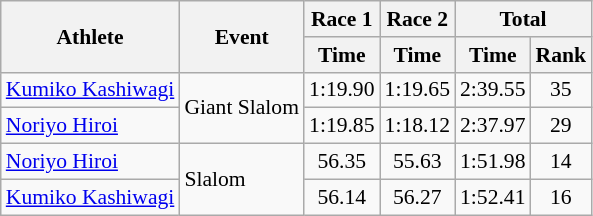<table class="wikitable" style="font-size:90%">
<tr>
<th rowspan="2">Athlete</th>
<th rowspan="2">Event</th>
<th>Race 1</th>
<th>Race 2</th>
<th colspan="2">Total</th>
</tr>
<tr>
<th>Time</th>
<th>Time</th>
<th>Time</th>
<th>Rank</th>
</tr>
<tr>
<td><a href='#'>Kumiko Kashiwagi</a></td>
<td rowspan="2">Giant Slalom</td>
<td align="center">1:19.90</td>
<td align="center">1:19.65</td>
<td align="center">2:39.55</td>
<td align="center">35</td>
</tr>
<tr>
<td><a href='#'>Noriyo Hiroi</a></td>
<td align="center">1:19.85</td>
<td align="center">1:18.12</td>
<td align="center">2:37.97</td>
<td align="center">29</td>
</tr>
<tr>
<td><a href='#'>Noriyo Hiroi</a></td>
<td rowspan="2">Slalom</td>
<td align="center">56.35</td>
<td align="center">55.63</td>
<td align="center">1:51.98</td>
<td align="center">14</td>
</tr>
<tr>
<td><a href='#'>Kumiko Kashiwagi</a></td>
<td align="center">56.14</td>
<td align="center">56.27</td>
<td align="center">1:52.41</td>
<td align="center">16</td>
</tr>
</table>
